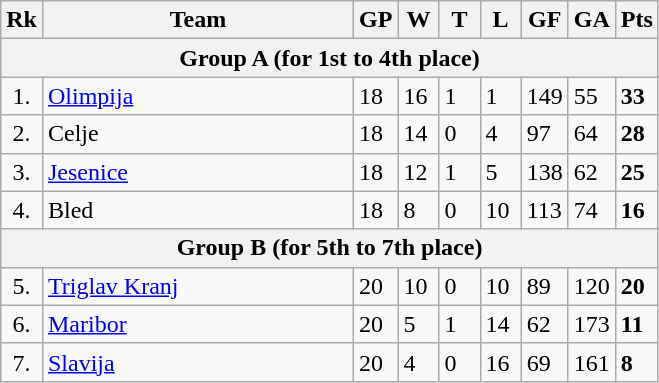<table class="wikitable" style="text-align:left;">
<tr>
<th width=20>Rk</th>
<th width=200>Team</th>
<th width=20 abbr="Games Played">GP</th>
<th width=20 abbr="Won">W</th>
<th width=20 abbr="Tied">T</th>
<th width=20 abbr="Lost">L</th>
<th width=20 abbr="Goals for">GF</th>
<th width=20 abbr="Goals against">GA</th>
<th width=20 abbr="Points">Pts</th>
</tr>
<tr>
<th colspan="10">Group A (for 1st to 4th place)</th>
</tr>
<tr>
<td style="text-align:center;">1.</td>
<td><a href='#'>Olimpija</a></td>
<td>18</td>
<td>16</td>
<td>1</td>
<td>1</td>
<td>149</td>
<td>55</td>
<td><strong>33</strong></td>
</tr>
<tr>
<td style="text-align:center;">2.</td>
<td>Celje</td>
<td>18</td>
<td>14</td>
<td>0</td>
<td>4</td>
<td>97</td>
<td>64</td>
<td><strong>28</strong></td>
</tr>
<tr>
<td style="text-align:center;">3.</td>
<td><a href='#'>Jesenice</a></td>
<td>18</td>
<td>12</td>
<td>1</td>
<td>5</td>
<td>138</td>
<td>62</td>
<td><strong>25</strong></td>
</tr>
<tr>
<td style="text-align:center;">4.</td>
<td>Bled</td>
<td>18</td>
<td>8</td>
<td>0</td>
<td>10</td>
<td>113</td>
<td>74</td>
<td><strong>16</strong></td>
</tr>
<tr>
<th colspan="10">Group B (for 5th to 7th place)</th>
</tr>
<tr>
<td style="text-align:center;">5.</td>
<td><a href='#'>Triglav Kranj</a></td>
<td>20</td>
<td>10</td>
<td>0</td>
<td>10</td>
<td>89</td>
<td>120</td>
<td><strong>20</strong></td>
</tr>
<tr>
<td style="text-align:center;">6.</td>
<td><a href='#'>Maribor</a></td>
<td>20</td>
<td>5</td>
<td>1</td>
<td>14</td>
<td>62</td>
<td>173</td>
<td><strong>11</strong></td>
</tr>
<tr>
<td style="text-align:center;">7.</td>
<td><a href='#'>Slavija</a></td>
<td>20</td>
<td>4</td>
<td>0</td>
<td>16</td>
<td>69</td>
<td>161</td>
<td><strong>8</strong></td>
</tr>
</table>
